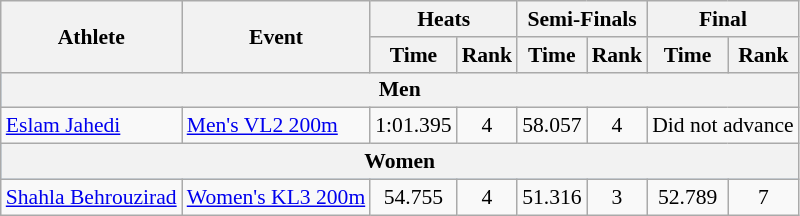<table class="wikitable" style="font-size:90%">
<tr>
<th rowspan="2">Athlete</th>
<th rowspan="2">Event</th>
<th colspan="2">Heats</th>
<th colspan="2">Semi-Finals</th>
<th colspan="2">Final</th>
</tr>
<tr>
<th>Time</th>
<th>Rank</th>
<th>Time</th>
<th>Rank</th>
<th>Time</th>
<th>Rank</th>
</tr>
<tr style="background:#9acdff;">
<th colspan=8>Men</th>
</tr>
<tr>
<td><a href='#'>Eslam Jahedi</a></td>
<td><a href='#'>Men's VL2 200m</a></td>
<td align="center">1:01.395</td>
<td align="center">4 <strong></strong></td>
<td align="center">58.057</td>
<td align="center">4</td>
<td Colspan = 2>Did not advance</td>
</tr>
<tr style="background:#9acdff;">
<th colspan=8>Women</th>
</tr>
<tr>
<td><a href='#'>Shahla Behrouzirad</a></td>
<td><a href='#'>Women's KL3 200m</a></td>
<td align="center">54.755</td>
<td align="center">4 <strong></strong></td>
<td align="center">51.316</td>
<td align="center">3 <strong></strong></td>
<td align="center">52.789</td>
<td align="center">7</td>
</tr>
</table>
